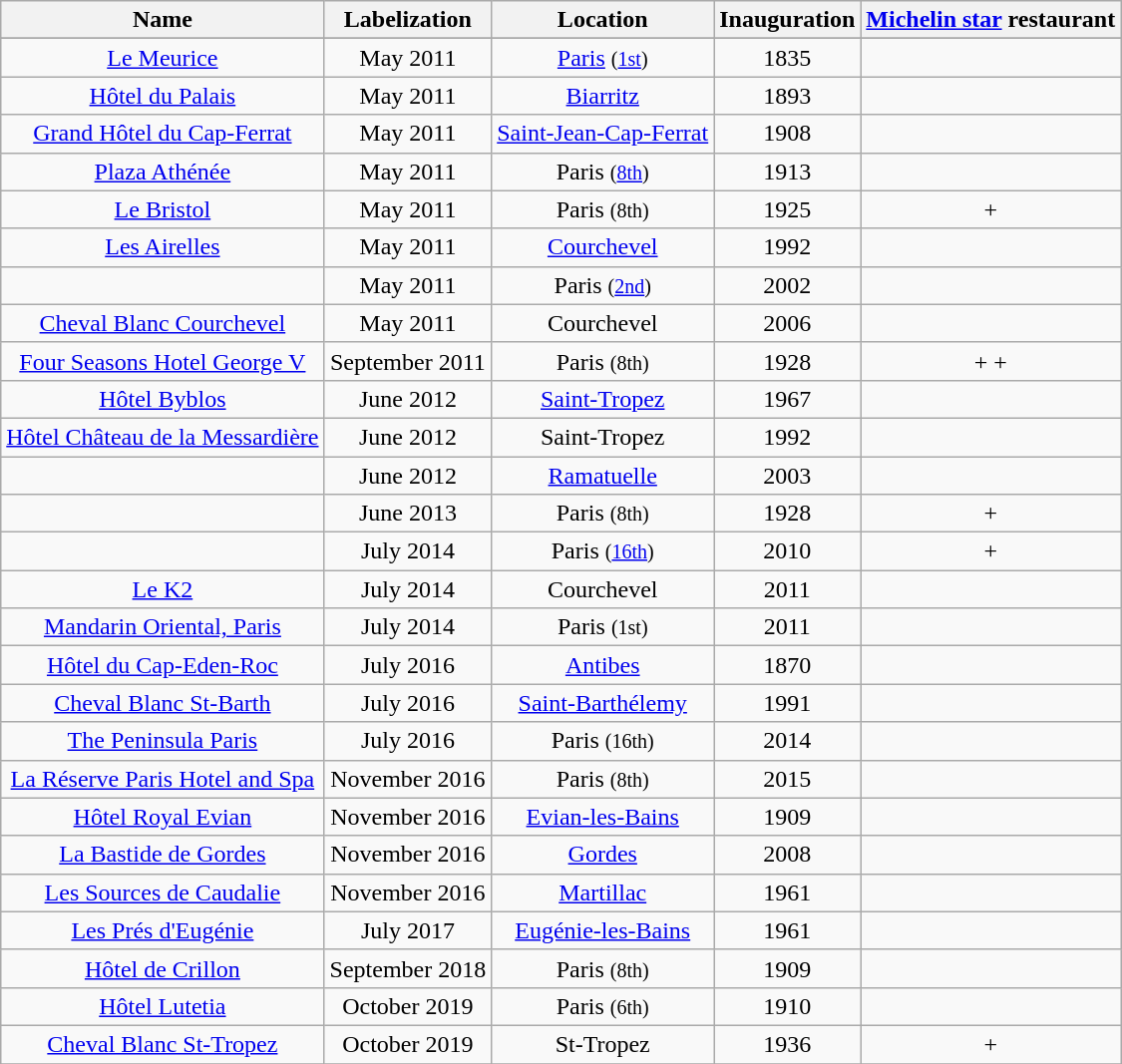<table class="wikitable sortable alternance centre">
<tr>
<th scope="col">Name</th>
<th scope="col">Labelization</th>
<th scope="col">Location</th>
<th scope="col">Inauguration</th>
<th scope="col"><a href='#'>Michelin star</a> restaurant</th>
</tr>
<tr>
</tr>
<tr align="center" scope="row">
<td align="center"><a href='#'>Le Meurice</a></td>
<td align="center">May 2011</td>
<td align="center"><a href='#'>Paris</a> <small>(<a href='#'>1st</a>)</small></td>
<td align="center">1835</td>
<td align="center"> </td>
</tr>
<tr align="center" scope="row">
<td align="center"><a href='#'>Hôtel du Palais</a></td>
<td align="center">May 2011</td>
<td align="center"><a href='#'>Biarritz</a></td>
<td align="center">1893</td>
<td align="center"></td>
</tr>
<tr align="center" scope="row">
<td align="center"><a href='#'>Grand Hôtel du Cap-Ferrat</a></td>
<td align="center">May 2011</td>
<td align="center"><a href='#'>Saint-Jean-Cap-Ferrat</a></td>
<td align="center">1908</td>
<td align="center"></td>
</tr>
<tr align="center" scope="row">
<td align="center"><a href='#'>Plaza Athénée</a></td>
<td align="center">May 2011</td>
<td align="center">Paris <small>(<a href='#'>8th</a>)</small></td>
<td align="center">1913</td>
<td align="center"></td>
</tr>
<tr align="center" scope="row">
<td align="center"><a href='#'>Le Bristol</a></td>
<td align="center">May 2011</td>
<td align="center">Paris <small>(8th)</small></td>
<td align="center">1925</td>
<td align="center">   + </td>
</tr>
<tr align="center" scope="row">
<td align="center"><a href='#'>Les Airelles</a></td>
<td align="center">May 2011</td>
<td align="center"><a href='#'>Courchevel</a></td>
<td align="center">1992</td>
<td align="center"> </td>
</tr>
<tr scope="row" align="center">
<td align="center"></td>
<td align="center">May 2011</td>
<td align="center">Paris <small>(<a href='#'>2nd</a>)</small></td>
<td align="center">2002</td>
<td align="center"></td>
</tr>
<tr align="center" scope="row">
<td align="center"><a href='#'>Cheval Blanc Courchevel</a></td>
<td align="center">May 2011</td>
<td align="center">Courchevel</td>
<td align="center">2006</td>
<td align="center">  </td>
</tr>
<tr align="center" scope="row">
<td align="center"><a href='#'>Four Seasons Hotel George V</a></td>
<td align="center">September 2011</td>
<td align="center">Paris <small>(8th)</small></td>
<td align="center">1928</td>
<td align="center">   +   + </td>
</tr>
<tr align="center" scope="row">
<td align="center"><a href='#'>Hôtel Byblos</a></td>
<td align="center">June 2012</td>
<td align="center"><a href='#'>Saint-Tropez</a></td>
<td align="center">1967</td>
<td></td>
</tr>
<tr align="center" scope="row">
<td align="center"><a href='#'>Hôtel Château de la Messardière</a></td>
<td align="center">June 2012</td>
<td align="center">Saint-Tropez</td>
<td align="center">1992</td>
<td></td>
</tr>
<tr align="center" scope="row">
<td align="center"></td>
<td align="center">June 2012</td>
<td align="center"><a href='#'>Ramatuelle</a></td>
<td align="center">2003</td>
<td></td>
</tr>
<tr align="center" scope="row">
<td align="center"></td>
<td align="center">June 2013</td>
<td align="center">Paris <small>(8th)</small></td>
<td align="center">1928</td>
<td align="center"> + </td>
</tr>
<tr align="center" scope="row">
<td align="center"></td>
<td align="center">July 2014</td>
<td align="center">Paris <small>(<a href='#'>16th</a>)</small></td>
<td align="center">2010</td>
<td align="center"> + </td>
</tr>
<tr align="center" scope="row">
<td align="center"><a href='#'>Le K2</a></td>
<td align="center">July 2014</td>
<td align="center">Courchevel</td>
<td align="center">2011</td>
<td align="center"> </td>
</tr>
<tr align="center" scope="row">
<td align="center"><a href='#'>Mandarin Oriental, Paris</a></td>
<td align="center">July 2014</td>
<td align="center">Paris <small>(1st)</small></td>
<td align="center">2011</td>
<td align="center"> </td>
</tr>
<tr align="center" scope="row">
<td align="center"><a href='#'>Hôtel du Cap-Eden-Roc</a></td>
<td align="center">July 2016</td>
<td align="center"><a href='#'>Antibes</a></td>
<td align="center">1870</td>
<td></td>
</tr>
<tr align="center" scope="row">
<td align="center"><a href='#'>Cheval Blanc St-Barth</a></td>
<td align="center">July 2016</td>
<td align="center"><a href='#'>Saint-Barthélemy</a></td>
<td align="center">1991</td>
<td></td>
</tr>
<tr align="center" scope="row">
<td align="center"><a href='#'>The Peninsula Paris</a></td>
<td align="center">July 2016</td>
<td align="center">Paris <small>(16th)</small></td>
<td align="center">2014</td>
<td align="center"></td>
</tr>
<tr align="center" scope="row">
<td align="center"><a href='#'>La Réserve Paris Hotel and Spa</a></td>
<td align="center">November 2016</td>
<td align="center">Paris <small>(8th)</small></td>
<td align="center">2015</td>
<td align="center"> </td>
</tr>
<tr align="center" scope="row">
<td align="center"><a href='#'>Hôtel Royal Evian</a></td>
<td align="center">November 2016</td>
<td align="center"><a href='#'>Evian-les-Bains</a></td>
<td align="center">1909</td>
<td align="center"></td>
</tr>
<tr align="center" scope="row">
<td align="center"><a href='#'>La Bastide de Gordes</a></td>
<td align="center">November 2016</td>
<td align="center"><a href='#'>Gordes</a></td>
<td align="center">2008</td>
<td align="center"></td>
</tr>
<tr align="center" scope="row">
<td align="center"><a href='#'>Les Sources de Caudalie</a></td>
<td align="center">November 2016</td>
<td align="center"><a href='#'>Martillac</a></td>
<td align="center">1961</td>
<td align="center"> </td>
</tr>
<tr align="center" scope="row">
<td align="center"><a href='#'>Les Prés d'Eugénie</a></td>
<td align="center">July 2017</td>
<td align="center"><a href='#'>Eugénie-les-Bains</a></td>
<td align="center">1961</td>
<td align="center">  </td>
</tr>
<tr align="center" scope="row">
<td align="center"><a href='#'>Hôtel de Crillon</a></td>
<td align="center">September 2018</td>
<td align="center">Paris <small>(8th)</small></td>
<td align="center">1909</td>
<td align="center"></td>
</tr>
<tr align="center" scope="row">
<td align="center"><a href='#'>Hôtel Lutetia</a></td>
<td align="center">October 2019</td>
<td align="center">Paris <small>(6th)</small></td>
<td align="center">1910</td>
<td></td>
</tr>
<tr align="center" scope="row">
<td align="center"><a href='#'>Cheval Blanc St-Tropez</a></td>
<td align="center">October 2019</td>
<td align="center">St-Tropez</td>
<td align="center">1936</td>
<td align="center">   + </td>
</tr>
<tr align="center" scope="row">
</tr>
</table>
